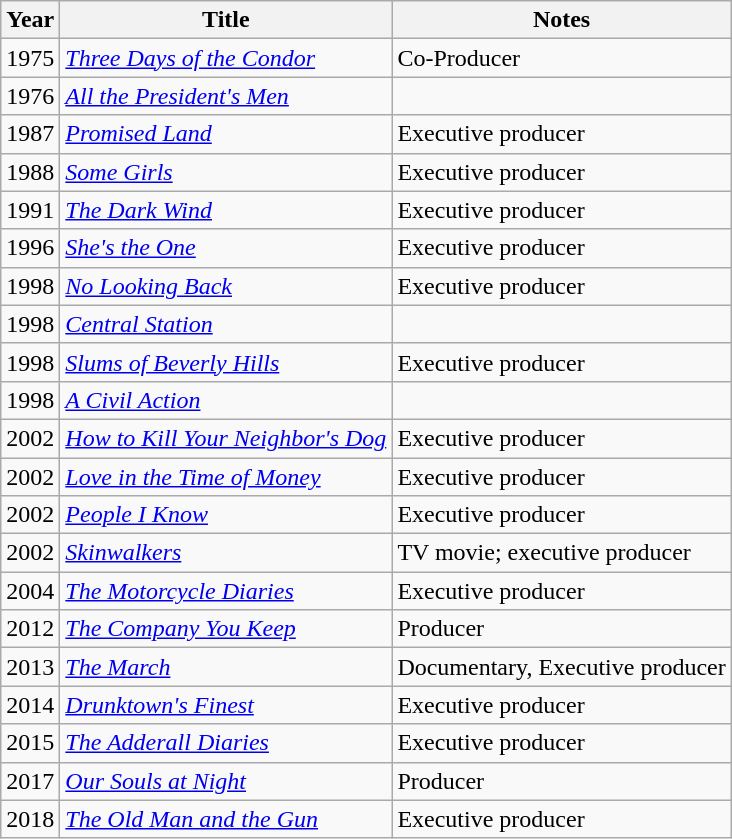<table class="wikitable sortable">
<tr>
<th>Year</th>
<th>Title</th>
<th>Notes</th>
</tr>
<tr>
<td>1975</td>
<td><em><a href='#'>Three Days of the Condor</a></em></td>
<td>Co-Producer</td>
</tr>
<tr>
<td>1976</td>
<td><em><a href='#'>All the President's Men</a></em></td>
<td></td>
</tr>
<tr>
<td>1987</td>
<td><em><a href='#'>Promised Land</a></em></td>
<td>Executive producer</td>
</tr>
<tr>
<td>1988</td>
<td><em><a href='#'>Some Girls</a></em></td>
<td>Executive producer</td>
</tr>
<tr>
<td>1991</td>
<td><em><a href='#'>The Dark Wind</a></em></td>
<td>Executive producer</td>
</tr>
<tr>
<td>1996</td>
<td><em><a href='#'>She's the One</a></em></td>
<td>Executive producer</td>
</tr>
<tr>
<td>1998</td>
<td><em><a href='#'>No Looking Back</a></em></td>
<td>Executive producer</td>
</tr>
<tr>
<td>1998</td>
<td><em><a href='#'>Central Station</a></em></td>
<td></td>
</tr>
<tr>
<td>1998</td>
<td><em><a href='#'>Slums of Beverly Hills</a></em></td>
<td>Executive producer</td>
</tr>
<tr>
<td>1998</td>
<td><em><a href='#'>A Civil Action</a></em></td>
<td></td>
</tr>
<tr>
<td>2002</td>
<td><em><a href='#'>How to Kill Your Neighbor's Dog</a></em></td>
<td>Executive producer</td>
</tr>
<tr>
<td>2002</td>
<td><em><a href='#'>Love in the Time of Money</a></em></td>
<td>Executive producer</td>
</tr>
<tr>
<td>2002</td>
<td><em><a href='#'>People I Know</a></em></td>
<td>Executive producer</td>
</tr>
<tr>
<td>2002</td>
<td><em><a href='#'>Skinwalkers</a></em></td>
<td>TV movie; executive producer</td>
</tr>
<tr>
<td>2004</td>
<td><em><a href='#'>The Motorcycle Diaries</a></em></td>
<td>Executive producer</td>
</tr>
<tr>
<td>2012</td>
<td><em><a href='#'>The Company You Keep</a></em></td>
<td>Producer</td>
</tr>
<tr>
<td>2013</td>
<td><em><a href='#'>The March</a></em></td>
<td>Documentary, Executive producer</td>
</tr>
<tr>
<td>2014</td>
<td><em><a href='#'>Drunktown's Finest</a></em></td>
<td>Executive producer</td>
</tr>
<tr>
<td>2015</td>
<td><em><a href='#'>The Adderall Diaries</a></em></td>
<td>Executive producer</td>
</tr>
<tr>
<td>2017</td>
<td><em><a href='#'>Our Souls at Night</a></em></td>
<td>Producer</td>
</tr>
<tr>
<td>2018</td>
<td><em><a href='#'>The Old Man and the Gun</a></em></td>
<td>Executive producer</td>
</tr>
</table>
